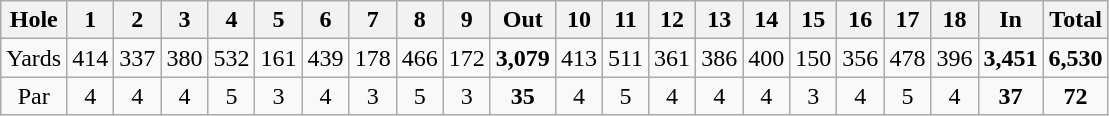<table class="wikitable" style="text-align:center">
<tr>
<th align="left">Hole</th>
<th>1</th>
<th>2</th>
<th>3</th>
<th>4</th>
<th>5</th>
<th>6</th>
<th>7</th>
<th>8</th>
<th>9</th>
<th>Out</th>
<th>10</th>
<th>11</th>
<th>12</th>
<th>13</th>
<th>14</th>
<th>15</th>
<th>16</th>
<th>17</th>
<th>18</th>
<th>In</th>
<th>Total</th>
</tr>
<tr>
<td align="center">Yards</td>
<td>414</td>
<td>337</td>
<td>380</td>
<td>532</td>
<td>161</td>
<td>439</td>
<td>178</td>
<td>466</td>
<td>172</td>
<td><strong>3,079</strong></td>
<td>413</td>
<td>511</td>
<td>361</td>
<td>386</td>
<td>400</td>
<td>150</td>
<td>356</td>
<td>478</td>
<td>396</td>
<td><strong>3,451</strong></td>
<td><strong>6,530</strong></td>
</tr>
<tr>
<td align="center">Par</td>
<td>4</td>
<td>4</td>
<td>4</td>
<td>5</td>
<td>3</td>
<td>4</td>
<td>3</td>
<td>5</td>
<td>3</td>
<td><strong>35</strong></td>
<td>4</td>
<td>5</td>
<td>4</td>
<td>4</td>
<td>4</td>
<td>3</td>
<td>4</td>
<td>5</td>
<td>4</td>
<td><strong>37</strong></td>
<td><strong>72</strong></td>
</tr>
</table>
